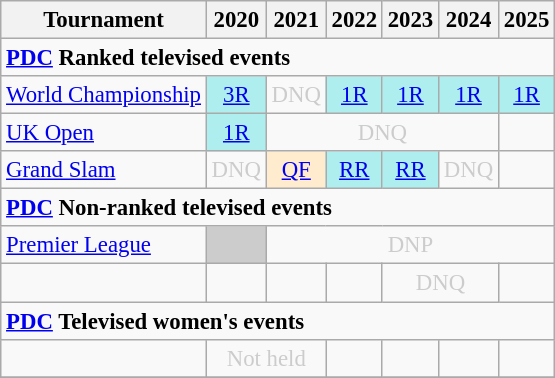<table class="wikitable" style="text-align:center;font-size:95%">
<tr>
<th>Tournament</th>
<th>2020</th>
<th>2021</th>
<th>2022</th>
<th>2023</th>
<th>2024</th>
<th>2025</th>
</tr>
<tr>
<td colspan="14" align="left"><strong><a href='#'>PDC</a> Ranked televised events</strong></td>
</tr>
<tr>
<td align="left"><a href='#'>World Championship</a></td>
<td style="text-align:center; background:#afeeee;"><a href='#'>3R</a></td>
<td style="text-align:center; color:#ccc;">DNQ</td>
<td style="text-align:center; background:#afeeee;"><a href='#'>1R</a></td>
<td style="text-align:center; background:#afeeee;"><a href='#'>1R</a></td>
<td style="text-align:center; background:#afeeee;"><a href='#'>1R</a></td>
<td style="text-align:center; background:#afeeee;"><a href='#'>1R</a></td>
</tr>
<tr>
<td align="left"><a href='#'>UK Open</a></td>
<td style="text-align:center; background:#afeeee;"><a href='#'>1R</a></td>
<td colspan="4" style="text-align:center; color:#ccc;" ;>DNQ</td>
<td></td>
</tr>
<tr>
<td align="left"><a href='#'>Grand Slam</a></td>
<td style="text-align:center; color:#ccc;">DNQ</td>
<td style="text-align:center; background:#ffebcd;"><a href='#'>QF</a></td>
<td style="text-align:center; background:#afeeee;"><a href='#'>RR</a></td>
<td style="text-align:center; background:#afeeee;"><a href='#'>RR</a></td>
<td style="text-align:center; color:#ccc;">DNQ</td>
<td></td>
</tr>
<tr>
<td colspan="14" align="left"><strong><a href='#'>PDC</a> Non-ranked televised events</strong></td>
</tr>
<tr>
<td align="left"><a href='#'>Premier League</a></td>
<td style="text-align:center; background:#ccc;"><a href='#'></a></td>
<td colspan="5" style="text-align:center; color:#ccc;">DNP</td>
</tr>
<tr>
<td align="left"></td>
<td></td>
<td></td>
<td></td>
<td colspan="2" style="text-align:center; color:#ccc;">DNQ</td>
<td></td>
</tr>
<tr>
<td colspan="14" style="text-align:left"><strong><a href='#'>PDC</a> Televised women's events</strong></td>
</tr>
<tr>
<td align="left"></td>
<td colspan="2" style="text-align:center; color:#ccc;">Not held</td>
<td></td>
<td></td>
<td></td>
<td></td>
</tr>
<tr>
</tr>
</table>
